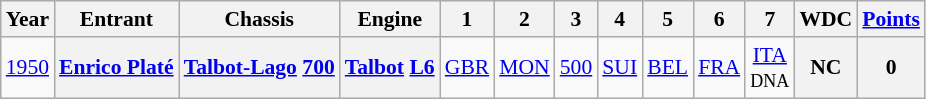<table class="wikitable" style="text-align:center; font-size:90%">
<tr>
<th>Year</th>
<th>Entrant</th>
<th>Chassis</th>
<th>Engine</th>
<th>1</th>
<th>2</th>
<th>3</th>
<th>4</th>
<th>5</th>
<th>6</th>
<th>7</th>
<th>WDC</th>
<th><a href='#'>Points</a></th>
</tr>
<tr>
<td><a href='#'>1950</a></td>
<th><a href='#'>Enrico Platé</a></th>
<th><a href='#'>Talbot-Lago</a> <a href='#'>700</a></th>
<th><a href='#'>Talbot</a> <a href='#'>L6</a></th>
<td><a href='#'>GBR</a><br><small></small></td>
<td><a href='#'>MON</a><br><small></small></td>
<td><a href='#'>500</a><br><small></small></td>
<td><a href='#'>SUI</a><br><small></small></td>
<td><a href='#'>BEL</a><br><small></small></td>
<td><a href='#'>FRA</a><br><small></small></td>
<td><a href='#'>ITA</a><br><small>DNA</small></td>
<th>NC</th>
<th>0</th>
</tr>
</table>
